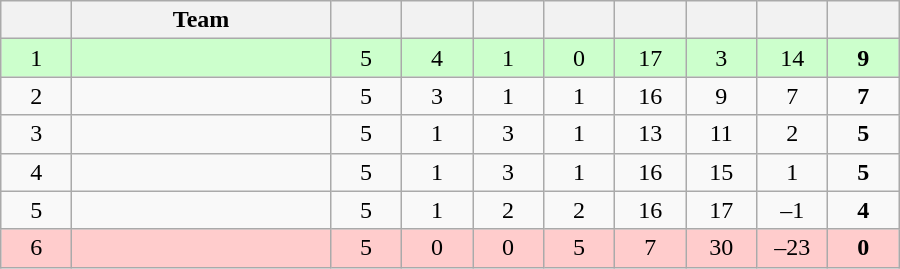<table class="wikitable" style="text-align:center;">
<tr>
<th width=40></th>
<th width=165>Team</th>
<th width=40></th>
<th width=40></th>
<th width=40></th>
<th width=40></th>
<th width=40></th>
<th width=40></th>
<th width=40></th>
<th width=40></th>
</tr>
<tr bgcolor="#ccffcc">
<td>1</td>
<td align=left></td>
<td>5</td>
<td>4</td>
<td>1</td>
<td>0</td>
<td>17</td>
<td>3</td>
<td>14</td>
<td><strong>9</strong></td>
</tr>
<tr>
<td>2</td>
<td align=left></td>
<td>5</td>
<td>3</td>
<td>1</td>
<td>1</td>
<td>16</td>
<td>9</td>
<td>7</td>
<td><strong>7</strong></td>
</tr>
<tr>
<td>3</td>
<td align=left></td>
<td>5</td>
<td>1</td>
<td>3</td>
<td>1</td>
<td>13</td>
<td>11</td>
<td>2</td>
<td><strong>5</strong></td>
</tr>
<tr>
<td>4</td>
<td align=left></td>
<td>5</td>
<td>1</td>
<td>3</td>
<td>1</td>
<td>16</td>
<td>15</td>
<td>1</td>
<td><strong>5</strong></td>
</tr>
<tr>
<td>5</td>
<td align=left></td>
<td>5</td>
<td>1</td>
<td>2</td>
<td>2</td>
<td>16</td>
<td>17</td>
<td>–1</td>
<td><strong>4</strong></td>
</tr>
<tr bgcolor="#ffcccc">
<td>6</td>
<td align=left></td>
<td>5</td>
<td>0</td>
<td>0</td>
<td>5</td>
<td>7</td>
<td>30</td>
<td>–23</td>
<td><strong>0</strong></td>
</tr>
</table>
